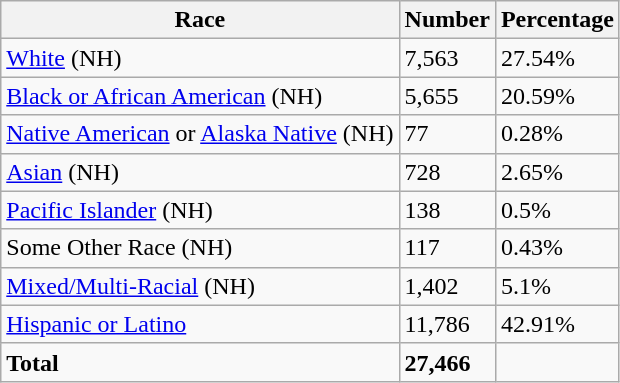<table class="wikitable">
<tr>
<th>Race</th>
<th>Number</th>
<th>Percentage</th>
</tr>
<tr>
<td><a href='#'>White</a> (NH)</td>
<td>7,563</td>
<td>27.54%</td>
</tr>
<tr>
<td><a href='#'>Black or African American</a> (NH)</td>
<td>5,655</td>
<td>20.59%</td>
</tr>
<tr>
<td><a href='#'>Native American</a> or <a href='#'>Alaska Native</a> (NH)</td>
<td>77</td>
<td>0.28%</td>
</tr>
<tr>
<td><a href='#'>Asian</a> (NH)</td>
<td>728</td>
<td>2.65%</td>
</tr>
<tr>
<td><a href='#'>Pacific Islander</a> (NH)</td>
<td>138</td>
<td>0.5%</td>
</tr>
<tr>
<td>Some Other Race (NH)</td>
<td>117</td>
<td>0.43%</td>
</tr>
<tr>
<td><a href='#'>Mixed/Multi-Racial</a> (NH)</td>
<td>1,402</td>
<td>5.1%</td>
</tr>
<tr>
<td><a href='#'>Hispanic or Latino</a></td>
<td>11,786</td>
<td>42.91%</td>
</tr>
<tr>
<td><strong>Total</strong></td>
<td><strong>27,466</strong></td>
<td></td>
</tr>
</table>
